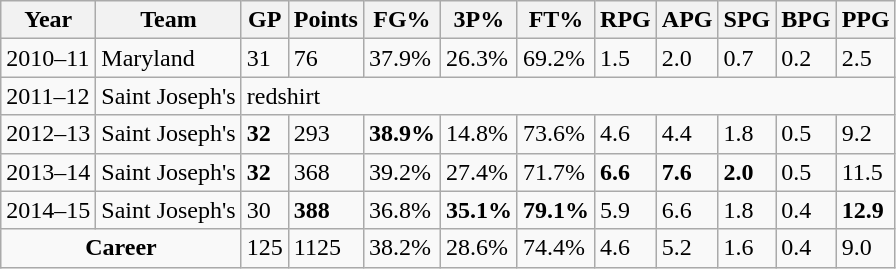<table class="wikitable">
<tr>
<th>Year</th>
<th>Team</th>
<th>GP</th>
<th>Points</th>
<th>FG%</th>
<th>3P%</th>
<th>FT%</th>
<th>RPG</th>
<th>APG</th>
<th>SPG</th>
<th>BPG</th>
<th>PPG</th>
</tr>
<tr>
<td>2010–11</td>
<td>Maryland</td>
<td>31</td>
<td>76</td>
<td>37.9%</td>
<td>26.3%</td>
<td>69.2%</td>
<td>1.5</td>
<td>2.0</td>
<td>0.7</td>
<td>0.2</td>
<td>2.5</td>
</tr>
<tr>
<td>2011–12</td>
<td>Saint Joseph's</td>
<td colspan="10">redshirt</td>
</tr>
<tr>
<td>2012–13</td>
<td>Saint Joseph's</td>
<td><strong>32</strong></td>
<td>293</td>
<td><strong>38.9%</strong></td>
<td>14.8%</td>
<td>73.6%</td>
<td>4.6</td>
<td>4.4</td>
<td>1.8</td>
<td>0.5</td>
<td>9.2</td>
</tr>
<tr>
<td>2013–14</td>
<td>Saint Joseph's</td>
<td><strong>32</strong></td>
<td>368</td>
<td>39.2%</td>
<td>27.4%</td>
<td>71.7%</td>
<td><strong>6.6</strong></td>
<td><strong>7.6</strong></td>
<td><strong>2.0</strong></td>
<td>0.5</td>
<td>11.5</td>
</tr>
<tr>
<td>2014–15</td>
<td>Saint Joseph's</td>
<td>30</td>
<td><strong>388</strong></td>
<td>36.8%</td>
<td><strong>35.1%</strong></td>
<td><strong>79.1%</strong></td>
<td>5.9</td>
<td>6.6</td>
<td>1.8</td>
<td>0.4</td>
<td><strong>12.9</strong></td>
</tr>
<tr>
<td align=center colspan=2><strong>Career</strong></td>
<td>125</td>
<td>1125</td>
<td>38.2%</td>
<td>28.6%</td>
<td>74.4%</td>
<td>4.6</td>
<td>5.2</td>
<td>1.6</td>
<td>0.4</td>
<td>9.0</td>
</tr>
</table>
